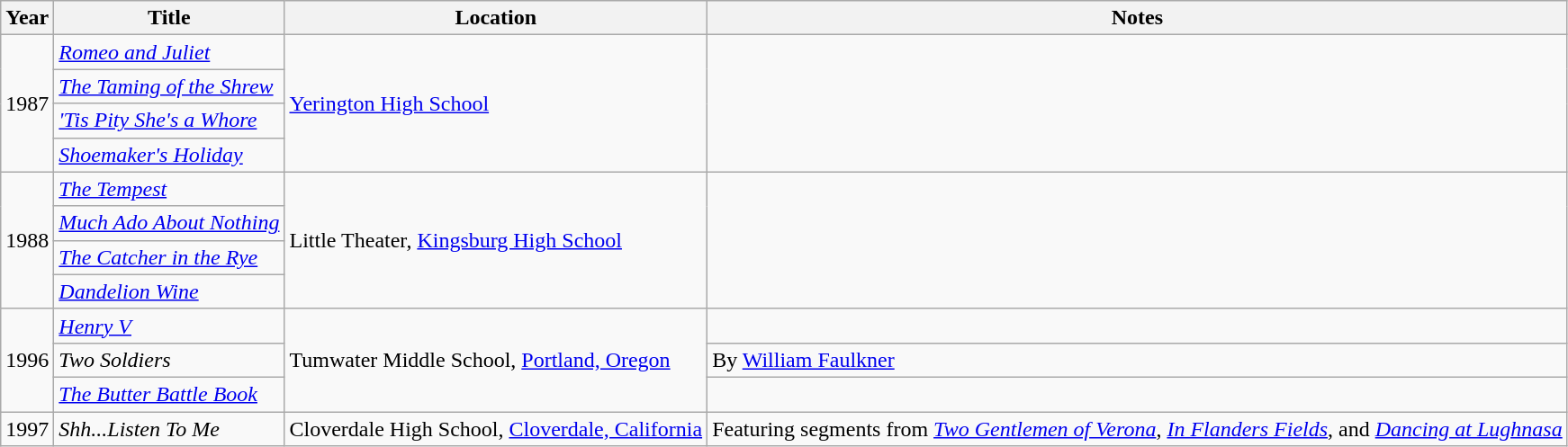<table class="wikitable">
<tr>
<th>Year</th>
<th>Title</th>
<th>Location</th>
<th>Notes</th>
</tr>
<tr>
<td rowspan="4">1987</td>
<td><em><a href='#'>Romeo and Juliet</a></em></td>
<td rowspan="4"><a href='#'>Yerington High School</a></td>
<td rowspan="4"></td>
</tr>
<tr>
<td><em><a href='#'>The Taming of the Shrew</a></em></td>
</tr>
<tr>
<td><em><a href='#'>'Tis Pity She's a Whore</a></em></td>
</tr>
<tr>
<td><em><a href='#'>Shoemaker's Holiday</a></em></td>
</tr>
<tr>
<td rowspan="4">1988</td>
<td><em><a href='#'>The Tempest</a></em></td>
<td rowspan="4">Little Theater, <a href='#'>Kingsburg High School</a></td>
<td rowspan="4"></td>
</tr>
<tr>
<td><em><a href='#'>Much Ado About Nothing</a></em></td>
</tr>
<tr>
<td><em><a href='#'>The Catcher in the Rye</a></em></td>
</tr>
<tr>
<td><em><a href='#'>Dandelion Wine</a></em></td>
</tr>
<tr>
<td rowspan="3">1996</td>
<td><a href='#'><em>Henry V</em></a></td>
<td rowspan="3">Tumwater Middle School, <a href='#'>Portland, Oregon</a></td>
<td></td>
</tr>
<tr>
<td><em>Two Soldiers</em></td>
<td>By <a href='#'>William Faulkner</a></td>
</tr>
<tr>
<td><em><a href='#'>The Butter Battle Book</a></em></td>
<td></td>
</tr>
<tr>
<td>1997</td>
<td><em>Shh...Listen To Me</em></td>
<td>Cloverdale High School, <a href='#'>Cloverdale, California</a></td>
<td>Featuring segments from <em><a href='#'>Two Gentlemen of Verona</a></em>, <em><a href='#'>In Flanders Fields</a></em>, and <em><a href='#'>Dancing at Lughnasa</a></em></td>
</tr>
</table>
